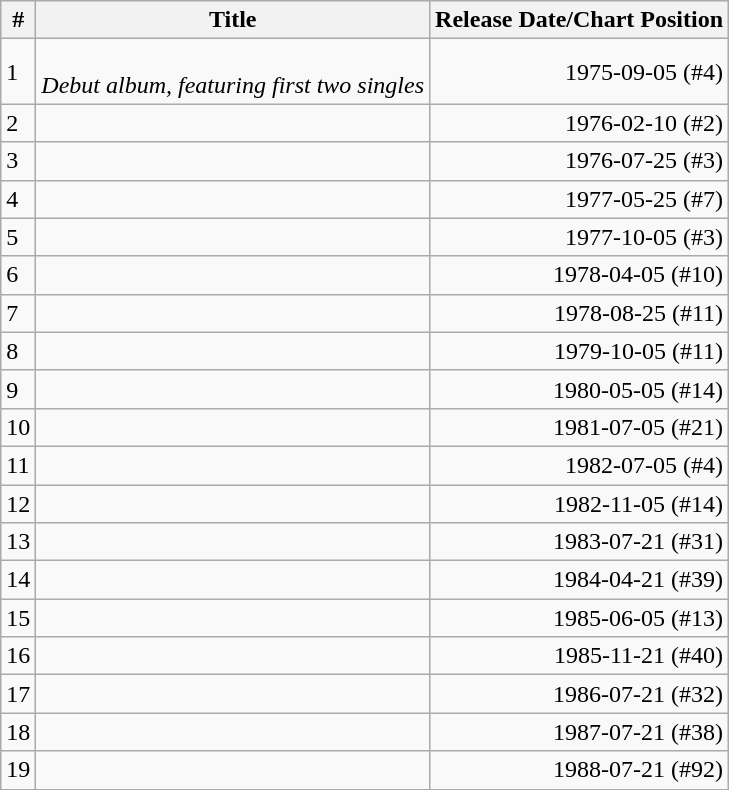<table class="wikitable">
<tr>
<th>#</th>
<th>Title</th>
<th>Release Date/Chart Position</th>
</tr>
<tr>
<td>1</td>
<td align="left"><br><em>Debut album, featuring first two singles</em></td>
<td align="right">1975-09-05 (#4)</td>
</tr>
<tr>
<td>2</td>
<td align="left"><br></td>
<td align="right">1976-02-10 (#2)</td>
</tr>
<tr>
<td>3</td>
<td align="left"><br></td>
<td align="right">1976-07-25 (#3)</td>
</tr>
<tr>
<td>4</td>
<td align="left"></td>
<td align="right">1977-05-25 (#7)</td>
</tr>
<tr>
<td>5</td>
<td align="left"></td>
<td align="right">1977-10-05 (#3)</td>
</tr>
<tr>
<td>6</td>
<td align="left"></td>
<td align="right">1978-04-05 (#10)</td>
</tr>
<tr>
<td>7</td>
<td align="left"></td>
<td align="right">1978-08-25 (#11)</td>
</tr>
<tr>
<td>8</td>
<td align="left"></td>
<td align="right">1979-10-05 (#11)</td>
</tr>
<tr>
<td>9</td>
<td align="left"></td>
<td align="right">1980-05-05 (#14)</td>
</tr>
<tr>
<td>10</td>
<td align="left"></td>
<td align="right">1981-07-05 (#21)</td>
</tr>
<tr>
<td>11</td>
<td align="left"></td>
<td align="right">1982-07-05 (#4)</td>
</tr>
<tr>
<td>12</td>
<td align="left"></td>
<td align="right">1982-11-05 (#14)</td>
</tr>
<tr>
<td>13</td>
<td align="left"></td>
<td align="right">1983-07-21 (#31)</td>
</tr>
<tr>
<td>14</td>
<td align="left"></td>
<td align="right">1984-04-21 (#39)</td>
</tr>
<tr>
<td>15</td>
<td align="left"></td>
<td align="right">1985-06-05 (#13)</td>
</tr>
<tr>
<td>16</td>
<td align="left"></td>
<td align="right">1985-11-21 (#40)</td>
</tr>
<tr>
<td>17</td>
<td align="left"></td>
<td align="right">1986-07-21 (#32)</td>
</tr>
<tr>
<td>18</td>
<td align="left"></td>
<td align="right">1987-07-21 (#38)</td>
</tr>
<tr>
<td>19</td>
<td align="left"></td>
<td align="right">1988-07-21 (#92)</td>
</tr>
</table>
